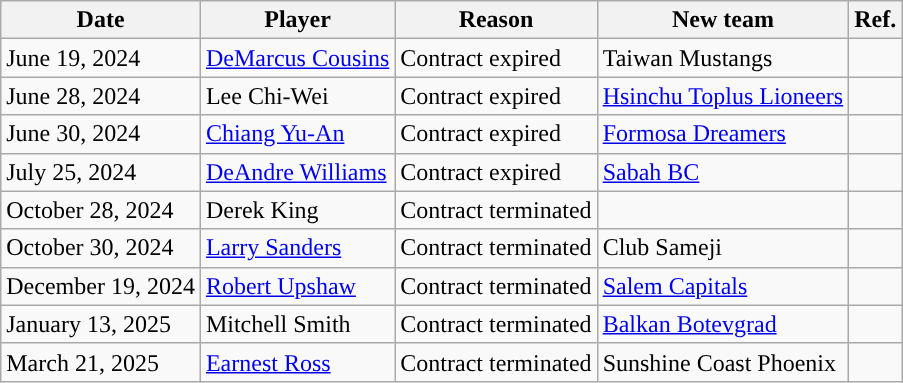<table class="wikitable">
<tr>
<th>Date</th>
<th>Player</th>
<th>Reason</th>
<th>New team</th>
<th>Ref.</th>
</tr>
<tr>
<td>June 19, 2024</td>
<td><a href='#'>DeMarcus Cousins</a></td>
<td>Contract expired</td>
<td> Taiwan Mustangs</td>
<td></td>
</tr>
<tr>
<td>June 28, 2024</td>
<td>Lee Chi-Wei</td>
<td>Contract expired</td>
<td> <a href='#'>Hsinchu Toplus Lioneers</a></td>
<td></td>
</tr>
<tr>
<td>June 30, 2024</td>
<td><a href='#'>Chiang Yu-An</a></td>
<td>Contract expired</td>
<td> <a href='#'>Formosa Dreamers</a></td>
<td></td>
</tr>
<tr>
<td>July 25, 2024</td>
<td><a href='#'>DeAndre Williams</a></td>
<td>Contract expired</td>
<td> <a href='#'>Sabah BC</a></td>
<td></td>
</tr>
<tr>
<td>October 28, 2024</td>
<td>Derek King</td>
<td>Contract terminated</td>
<td></td>
<td></td>
</tr>
<tr>
<td>October 30, 2024</td>
<td><a href='#'>Larry Sanders</a></td>
<td>Contract terminated</td>
<td> Club Sameji</td>
<td></td>
</tr>
<tr>
<td>December 19, 2024</td>
<td><a href='#'>Robert Upshaw</a></td>
<td>Contract terminated</td>
<td> <a href='#'>Salem Capitals</a></td>
<td></td>
</tr>
<tr>
<td>January 13, 2025</td>
<td>Mitchell Smith</td>
<td>Contract terminated</td>
<td> <a href='#'>Balkan Botevgrad</a></td>
<td></td>
</tr>
<tr>
<td>March 21, 2025</td>
<td><a href='#'>Earnest Ross</a></td>
<td>Contract terminated</td>
<td> Sunshine Coast Phoenix</td>
<td></td>
</tr>
</table>
